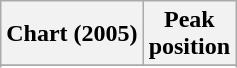<table class="wikitable sortable plainrowheaders" style="text-align:center">
<tr>
<th>Chart (2005)</th>
<th>Peak<br>position</th>
</tr>
<tr>
</tr>
<tr>
</tr>
</table>
